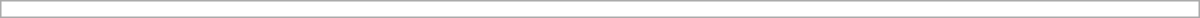<table class="collapsible uncollapsed" style="border:1px #aaa solid; width:50em; margin:0.2em auto">
<tr>
<td></td>
</tr>
<tr>
<td></td>
</tr>
</table>
